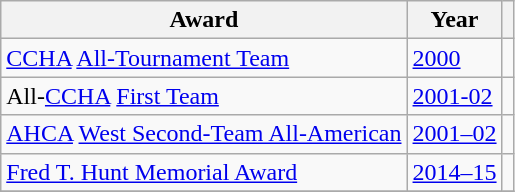<table class="wikitable">
<tr>
<th>Award</th>
<th>Year</th>
<th></th>
</tr>
<tr>
<td><a href='#'>CCHA</a> <a href='#'>All-Tournament Team</a></td>
<td><a href='#'>2000</a></td>
<td></td>
</tr>
<tr>
<td>All-<a href='#'>CCHA</a> <a href='#'>First Team</a></td>
<td><a href='#'>2001-02</a></td>
<td></td>
</tr>
<tr>
<td><a href='#'>AHCA</a> <a href='#'>West Second-Team All-American</a></td>
<td><a href='#'>2001–02</a></td>
<td></td>
</tr>
<tr>
<td><a href='#'>Fred T. Hunt Memorial Award</a></td>
<td><a href='#'>2014–15</a></td>
<td></td>
</tr>
<tr>
</tr>
</table>
